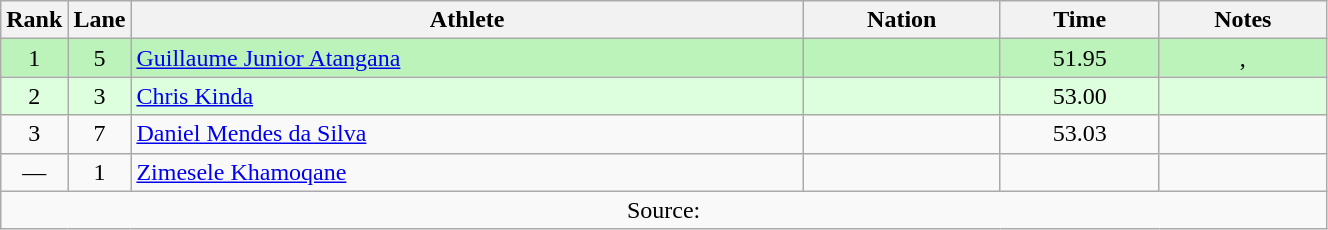<table class="wikitable sortable" style="text-align:center;width: 70%;">
<tr>
<th scope="col" style="width: 10px;">Rank</th>
<th scope="col" style="width: 10px;">Lane</th>
<th scope="col">Athlete</th>
<th scope="col">Nation</th>
<th scope="col">Time</th>
<th scope="col">Notes</th>
</tr>
<tr bgcolor=bbf3bb>
<td>1</td>
<td>5</td>
<td align=left><a href='#'>Guillaume Junior Atangana</a><br></td>
<td align=left></td>
<td>51.95</td>
<td>, </td>
</tr>
<tr bgcolor=ddffdd>
<td>2</td>
<td>3</td>
<td align=left><a href='#'>Chris Kinda</a><br></td>
<td align=left></td>
<td>53.00</td>
<td></td>
</tr>
<tr>
<td>3</td>
<td>7</td>
<td align=left><a href='#'>Daniel Mendes da Silva</a><br></td>
<td align=left></td>
<td>53.03</td>
<td></td>
</tr>
<tr>
<td>—</td>
<td>1</td>
<td align=left><a href='#'>Zimesele Khamoqane</a><br></td>
<td align=left></td>
<td></td>
<td></td>
</tr>
<tr class="sortbottom">
<td colspan="6">Source:</td>
</tr>
</table>
